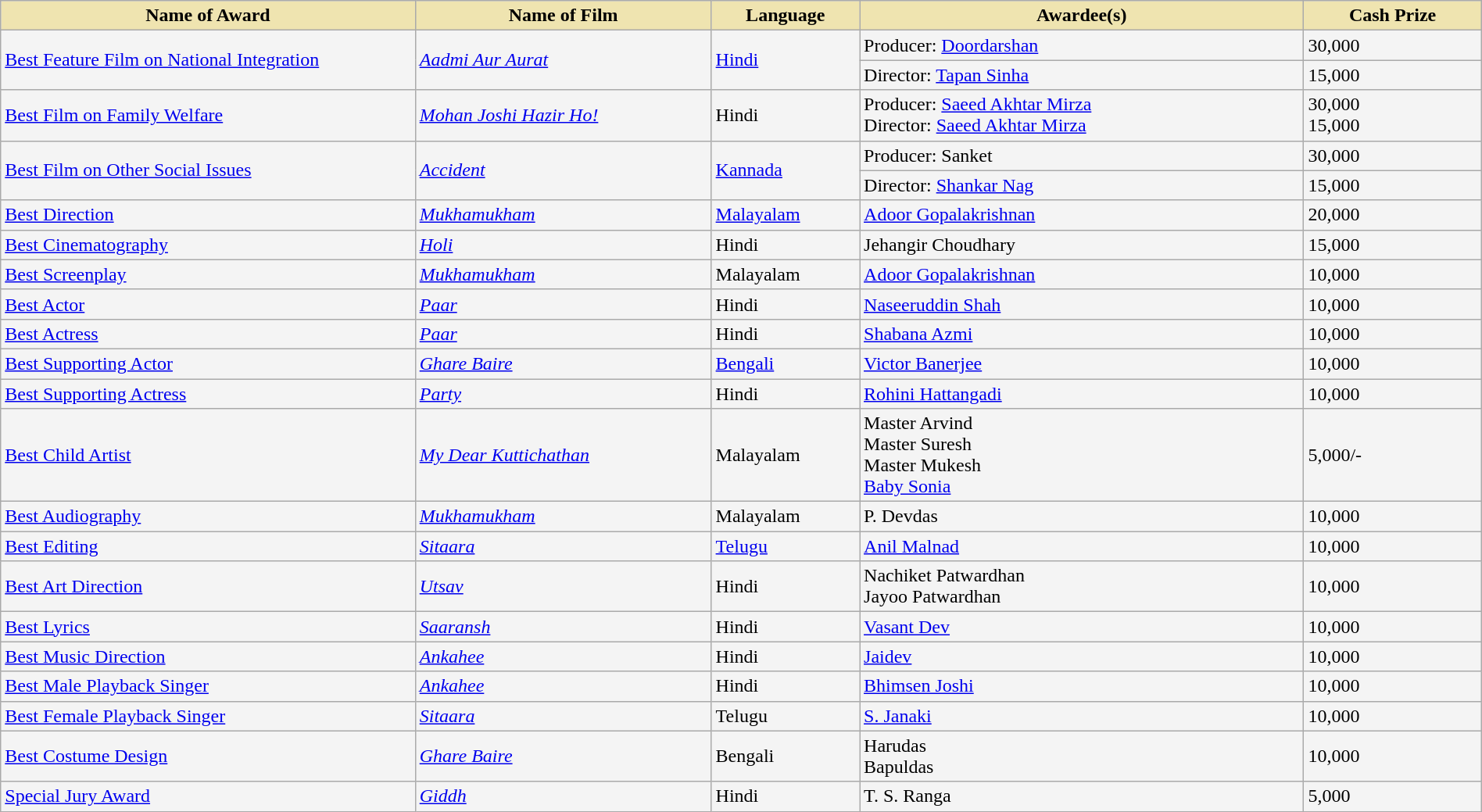<table class="wikitable sortable" style="width:100%">
<tr>
<th style="background-color:#EFE4B0;width:28%;">Name of Award</th>
<th style="background-color:#EFE4B0;width:20%;">Name of Film</th>
<th style="background-color:#EFE4B0;width:10%;">Language</th>
<th style="background-color:#EFE4B0;width:30%;">Awardee(s)</th>
<th style="background-color:#EFE4B0;width:12%;">Cash Prize</th>
</tr>
<tr style="background-color:#F4F4F4">
<td rowspan="2"><a href='#'>Best Feature Film on National Integration</a></td>
<td rowspan="2"><em><a href='#'>Aadmi Aur Aurat</a></em></td>
<td rowspan="2"><a href='#'>Hindi</a></td>
<td>Producer: <a href='#'>Doordarshan</a></td>
<td> 30,000</td>
</tr>
<tr style="background-color:#F4F4F4">
<td>Director: <a href='#'>Tapan Sinha</a></td>
<td> 15,000</td>
</tr>
<tr style="background-color:#F4F4F4">
<td><a href='#'>Best Film on Family Welfare</a></td>
<td><em><a href='#'>Mohan Joshi Hazir Ho!</a></em></td>
<td>Hindi</td>
<td>Producer: <a href='#'>Saeed Akhtar Mirza</a><br>Director: <a href='#'>Saeed Akhtar Mirza</a></td>
<td> 30,000<br> 15,000</td>
</tr>
<tr style="background-color:#F4F4F4">
<td rowspan="2"><a href='#'>Best Film on Other Social Issues</a></td>
<td rowspan="2"><em><a href='#'>Accident</a></em></td>
<td rowspan="2"><a href='#'>Kannada</a></td>
<td>Producer: Sanket</td>
<td> 30,000</td>
</tr>
<tr style="background-color:#F4F4F4">
<td>Director: <a href='#'>Shankar Nag</a></td>
<td> 15,000</td>
</tr>
<tr style="background-color:#F4F4F4">
<td><a href='#'>Best Direction</a></td>
<td><em><a href='#'>Mukhamukham</a></em></td>
<td><a href='#'>Malayalam</a></td>
<td><a href='#'>Adoor Gopalakrishnan</a></td>
<td> 20,000</td>
</tr>
<tr style="background-color:#F4F4F4">
<td><a href='#'>Best Cinematography</a></td>
<td><em><a href='#'>Holi</a></em></td>
<td>Hindi</td>
<td>Jehangir Choudhary</td>
<td> 15,000</td>
</tr>
<tr style="background-color:#F4F4F4">
<td><a href='#'>Best Screenplay</a></td>
<td><em><a href='#'>Mukhamukham</a></em></td>
<td>Malayalam</td>
<td><a href='#'>Adoor Gopalakrishnan</a></td>
<td> 10,000</td>
</tr>
<tr style="background-color:#F4F4F4">
<td><a href='#'>Best Actor</a></td>
<td><em><a href='#'>Paar</a></em></td>
<td>Hindi</td>
<td><a href='#'>Naseeruddin Shah</a></td>
<td> 10,000</td>
</tr>
<tr style="background-color:#F4F4F4">
<td><a href='#'>Best Actress</a></td>
<td><em><a href='#'>Paar</a></em></td>
<td>Hindi</td>
<td><a href='#'>Shabana Azmi</a></td>
<td> 10,000</td>
</tr>
<tr style="background-color:#F4F4F4">
<td><a href='#'>Best Supporting Actor</a></td>
<td><em><a href='#'>Ghare Baire</a></em></td>
<td><a href='#'>Bengali</a></td>
<td><a href='#'>Victor Banerjee</a></td>
<td> 10,000</td>
</tr>
<tr style="background-color:#F4F4F4">
<td><a href='#'>Best Supporting Actress</a></td>
<td><em><a href='#'>Party</a></em></td>
<td>Hindi</td>
<td><a href='#'>Rohini Hattangadi</a></td>
<td> 10,000</td>
</tr>
<tr style="background-color:#F4F4F4">
<td><a href='#'>Best Child Artist</a></td>
<td><em><a href='#'>My Dear Kuttichathan</a></em></td>
<td>Malayalam</td>
<td>Master Arvind<br>Master Suresh<br>Master Mukesh<br><a href='#'>Baby Sonia</a></td>
<td> 5,000/-</td>
</tr>
<tr style="background-color:#F4F4F4">
<td><a href='#'>Best Audiography</a></td>
<td><em><a href='#'>Mukhamukham</a></em></td>
<td>Malayalam</td>
<td>P. Devdas</td>
<td> 10,000</td>
</tr>
<tr style="background-color:#F4F4F4">
<td><a href='#'>Best Editing</a></td>
<td><em><a href='#'>Sitaara</a></em></td>
<td><a href='#'>Telugu</a></td>
<td><a href='#'>Anil Malnad</a></td>
<td> 10,000</td>
</tr>
<tr style="background-color:#F4F4F4">
<td><a href='#'>Best Art Direction</a></td>
<td><em><a href='#'>Utsav</a></em></td>
<td>Hindi</td>
<td>Nachiket Patwardhan<br> Jayoo Patwardhan</td>
<td> 10,000</td>
</tr>
<tr style="background-color:#F4F4F4">
<td><a href='#'>Best Lyrics</a></td>
<td><em><a href='#'>Saaransh</a></em></td>
<td>Hindi</td>
<td><a href='#'>Vasant Dev</a></td>
<td> 10,000</td>
</tr>
<tr style="background-color:#F4F4F4">
<td><a href='#'>Best Music Direction</a></td>
<td><em><a href='#'>Ankahee</a></em></td>
<td>Hindi</td>
<td><a href='#'>Jaidev</a></td>
<td> 10,000</td>
</tr>
<tr style="background-color:#F4F4F4">
<td><a href='#'>Best Male Playback Singer</a></td>
<td><em><a href='#'>Ankahee</a></em></td>
<td>Hindi</td>
<td><a href='#'>Bhimsen Joshi</a></td>
<td> 10,000</td>
</tr>
<tr style="background-color:#F4F4F4">
<td><a href='#'>Best Female Playback Singer</a></td>
<td><em><a href='#'>Sitaara</a></em></td>
<td>Telugu</td>
<td><a href='#'>S. Janaki</a></td>
<td> 10,000</td>
</tr>
<tr style="background-color:#F4F4F4">
<td><a href='#'>Best Costume Design</a></td>
<td><em><a href='#'>Ghare Baire</a></em></td>
<td>Bengali</td>
<td>Harudas<br>Bapuldas</td>
<td> 10,000</td>
</tr>
<tr style="background-color:#F4F4F4">
<td><a href='#'>Special Jury Award</a></td>
<td><em><a href='#'>Giddh</a></em></td>
<td>Hindi</td>
<td>T. S. Ranga</td>
<td> 5,000</td>
</tr>
</table>
